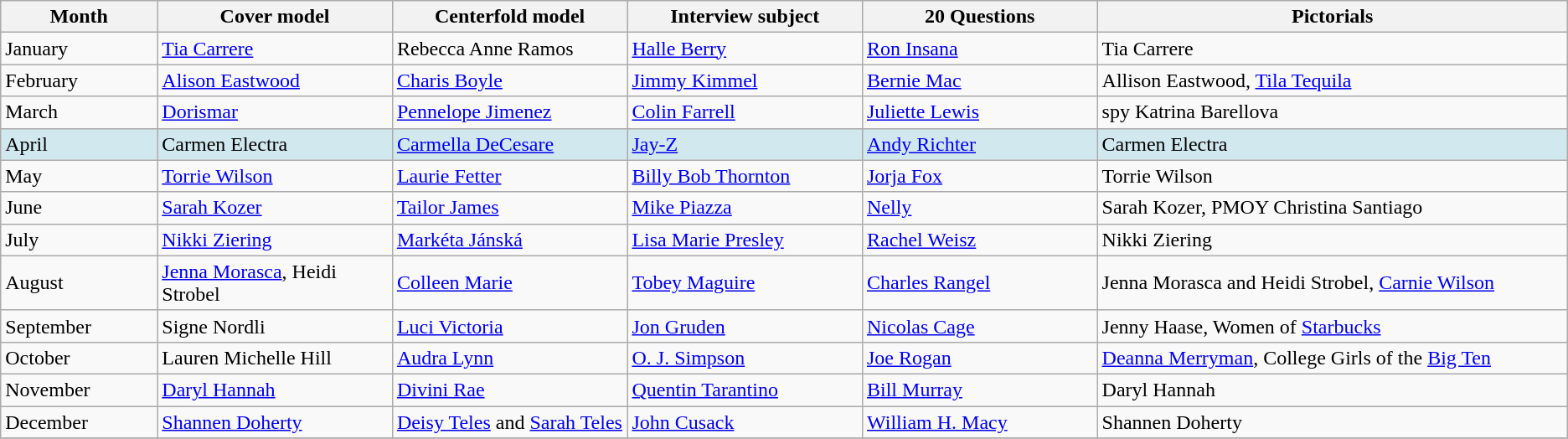<table class="wikitable">
<tr>
<th width="10%">Month</th>
<th width="15%">Cover model</th>
<th width="15%">Centerfold model</th>
<th width="15%">Interview subject</th>
<th width="15%">20 Questions</th>
<th width="30%">Pictorials</th>
</tr>
<tr>
<td>January</td>
<td><a href='#'>Tia Carrere</a></td>
<td>Rebecca Anne Ramos</td>
<td><a href='#'>Halle Berry</a></td>
<td><a href='#'>Ron Insana</a></td>
<td>Tia Carrere</td>
</tr>
<tr>
<td>February</td>
<td><a href='#'>Alison Eastwood</a></td>
<td><a href='#'>Charis Boyle</a></td>
<td><a href='#'>Jimmy Kimmel</a></td>
<td><a href='#'>Bernie Mac</a></td>
<td>Allison Eastwood, <a href='#'>Tila Tequila</a></td>
</tr>
<tr>
<td>March</td>
<td><a href='#'>Dorismar</a></td>
<td><a href='#'>Pennelope Jimenez</a></td>
<td><a href='#'>Colin Farrell</a></td>
<td><a href='#'>Juliette Lewis</a></td>
<td>spy Katrina Barellova</td>
</tr>
<tr style="background:#D1E8EF;">
<td>April</td>
<td>Carmen Electra</td>
<td><a href='#'>Carmella DeCesare</a></td>
<td><a href='#'>Jay-Z</a></td>
<td><a href='#'>Andy Richter</a></td>
<td>Carmen Electra</td>
</tr>
<tr>
<td>May</td>
<td><a href='#'>Torrie Wilson</a></td>
<td><a href='#'>Laurie Fetter</a></td>
<td><a href='#'>Billy Bob Thornton</a></td>
<td><a href='#'>Jorja Fox</a></td>
<td>Torrie Wilson</td>
</tr>
<tr>
<td>June</td>
<td><a href='#'>Sarah Kozer</a></td>
<td><a href='#'>Tailor James</a></td>
<td><a href='#'>Mike Piazza</a></td>
<td><a href='#'>Nelly</a></td>
<td>Sarah Kozer, PMOY Christina Santiago</td>
</tr>
<tr>
<td>July</td>
<td><a href='#'>Nikki Ziering</a></td>
<td><a href='#'>Markéta Jánská</a></td>
<td><a href='#'>Lisa Marie Presley</a></td>
<td><a href='#'>Rachel Weisz</a></td>
<td>Nikki Ziering</td>
</tr>
<tr>
<td>August</td>
<td><a href='#'>Jenna Morasca</a>, Heidi Strobel</td>
<td><a href='#'>Colleen Marie</a></td>
<td><a href='#'>Tobey Maguire</a></td>
<td><a href='#'>Charles Rangel</a></td>
<td>Jenna Morasca and Heidi Strobel, <a href='#'>Carnie Wilson</a></td>
</tr>
<tr>
<td>September</td>
<td>Signe Nordli</td>
<td><a href='#'>Luci Victoria</a></td>
<td><a href='#'>Jon Gruden</a></td>
<td><a href='#'>Nicolas Cage</a></td>
<td>Jenny Haase, Women of <a href='#'>Starbucks</a></td>
</tr>
<tr>
<td>October</td>
<td>Lauren Michelle Hill</td>
<td><a href='#'>Audra Lynn</a></td>
<td><a href='#'>O. J. Simpson</a></td>
<td><a href='#'>Joe Rogan</a></td>
<td><a href='#'>Deanna Merryman</a>, College Girls of the <a href='#'>Big Ten</a></td>
</tr>
<tr>
<td>November</td>
<td><a href='#'>Daryl Hannah</a></td>
<td><a href='#'>Divini Rae</a></td>
<td><a href='#'>Quentin Tarantino</a></td>
<td><a href='#'>Bill Murray</a></td>
<td>Daryl Hannah</td>
</tr>
<tr>
<td>December</td>
<td><a href='#'>Shannen Doherty</a></td>
<td><a href='#'>Deisy Teles</a> and <a href='#'>Sarah Teles</a></td>
<td><a href='#'>John Cusack</a></td>
<td><a href='#'>William H. Macy</a></td>
<td>Shannen Doherty</td>
</tr>
<tr>
</tr>
</table>
